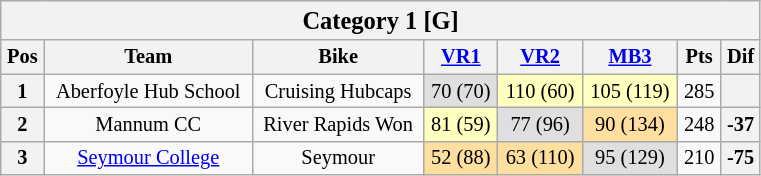<table class="wikitable collapsible collapsed" style="font-size: 85%; text-align:center">
<tr>
<th colspan="8" width="500"><big>Category 1 [G]</big></th>
</tr>
<tr>
<th valign="middle">Pos</th>
<th valign="middle">Team</th>
<th valign="middle">Bike</th>
<th><a href='#'>VR1</a><br></th>
<th><a href='#'>VR2</a><br></th>
<th><a href='#'>MB3</a><br></th>
<th valign="middle">Pts</th>
<th valign="middle">Dif</th>
</tr>
<tr>
<th>1</th>
<td> Aberfoyle Hub School</td>
<td>Cruising Hubcaps</td>
<td bgcolor="#dfdfdf">70 (70)</td>
<td bgcolor="#FFFFBF">110 (60)</td>
<td bgcolor="#FFFFBF">105 (119)</td>
<td>285</td>
<th></th>
</tr>
<tr>
<th>2</th>
<td> Mannum CC</td>
<td>River Rapids Won</td>
<td bgcolor="#FFFFBF">81 (59)</td>
<td bgcolor="#dfdfdf">77 (96)</td>
<td bgcolor="#ffdf9f">90 (134)</td>
<td>248</td>
<th>-37</th>
</tr>
<tr>
<th>3</th>
<td> <a href='#'>Seymour College</a></td>
<td>Seymour</td>
<td bgcolor="#ffdf9f">52 (88)</td>
<td bgcolor="#ffdf9f">63 (110)</td>
<td bgcolor="#dfdfdf">95 (129)</td>
<td>210</td>
<th>-75</th>
</tr>
</table>
